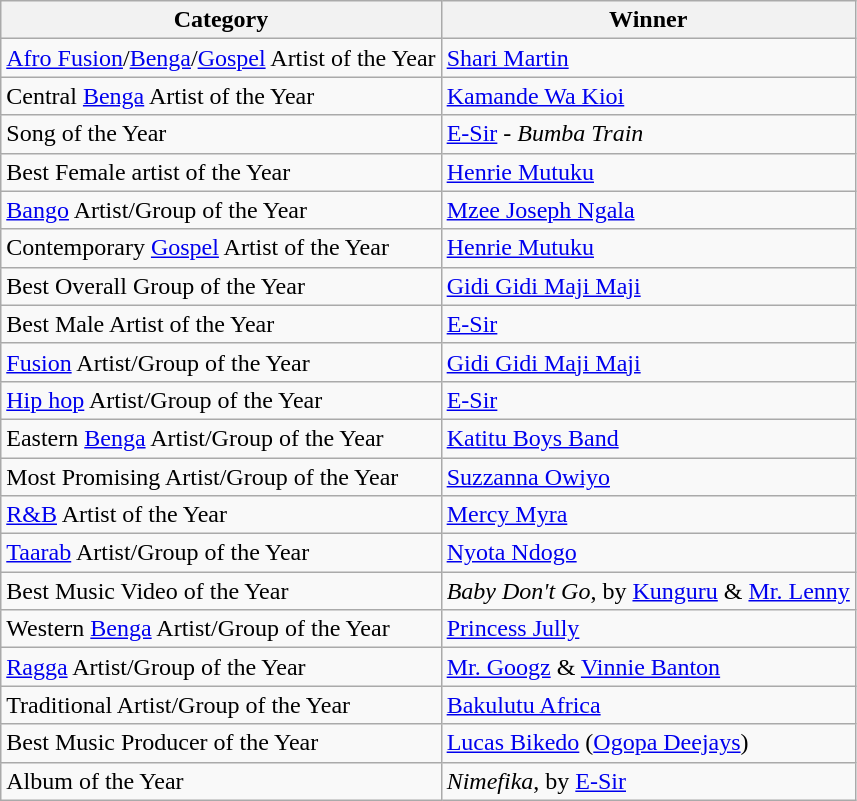<table class="wikitable">
<tr>
<th>Category</th>
<th>Winner</th>
</tr>
<tr>
<td><a href='#'>Afro Fusion</a>/<a href='#'>Benga</a>/<a href='#'>Gospel</a> Artist of the Year</td>
<td><a href='#'>Shari Martin</a></td>
</tr>
<tr>
<td>Central <a href='#'>Benga</a> Artist of the Year</td>
<td><a href='#'>Kamande Wa Kioi</a></td>
</tr>
<tr>
<td>Song of the Year</td>
<td><a href='#'>E-Sir</a> - <em>Bumba Train</em></td>
</tr>
<tr>
<td>Best Female artist of the Year</td>
<td><a href='#'>Henrie Mutuku</a></td>
</tr>
<tr>
<td><a href='#'>Bango</a> Artist/Group of the Year</td>
<td><a href='#'>Mzee Joseph Ngala</a></td>
</tr>
<tr>
<td>Contemporary <a href='#'>Gospel</a> Artist of the Year</td>
<td><a href='#'>Henrie Mutuku</a></td>
</tr>
<tr>
<td>Best Overall Group of the Year</td>
<td><a href='#'>Gidi Gidi Maji Maji</a></td>
</tr>
<tr>
<td>Best Male Artist of the Year</td>
<td><a href='#'>E-Sir</a></td>
</tr>
<tr>
<td><a href='#'>Fusion</a> Artist/Group of the Year</td>
<td><a href='#'>Gidi Gidi Maji Maji</a></td>
</tr>
<tr>
<td><a href='#'>Hip hop</a> Artist/Group of the Year</td>
<td><a href='#'>E-Sir</a></td>
</tr>
<tr>
<td>Eastern <a href='#'>Benga</a> Artist/Group of the Year</td>
<td><a href='#'>Katitu Boys Band</a></td>
</tr>
<tr>
<td>Most Promising Artist/Group of the Year</td>
<td><a href='#'>Suzzanna Owiyo</a></td>
</tr>
<tr>
<td><a href='#'>R&B</a> Artist of the Year</td>
<td><a href='#'>Mercy Myra</a></td>
</tr>
<tr>
<td><a href='#'>Taarab</a> Artist/Group of the Year</td>
<td><a href='#'>Nyota Ndogo</a></td>
</tr>
<tr>
<td>Best Music Video of the Year</td>
<td><em>Baby Don't Go</em>, by <a href='#'>Kunguru</a> & <a href='#'>Mr. Lenny</a></td>
</tr>
<tr>
<td>Western <a href='#'>Benga</a> Artist/Group of the Year</td>
<td><a href='#'>Princess Jully</a></td>
</tr>
<tr>
<td><a href='#'>Ragga</a> Artist/Group of the Year</td>
<td><a href='#'>Mr. Googz</a> & <a href='#'>Vinnie Banton</a></td>
</tr>
<tr>
<td>Traditional Artist/Group of the Year</td>
<td><a href='#'>Bakulutu Africa</a></td>
</tr>
<tr>
<td>Best Music Producer of the Year</td>
<td><a href='#'>Lucas Bikedo</a> (<a href='#'>Ogopa Deejays</a>)</td>
</tr>
<tr>
<td>Album of the Year</td>
<td><em>Nimefika</em>, by <a href='#'>E-Sir</a></td>
</tr>
</table>
